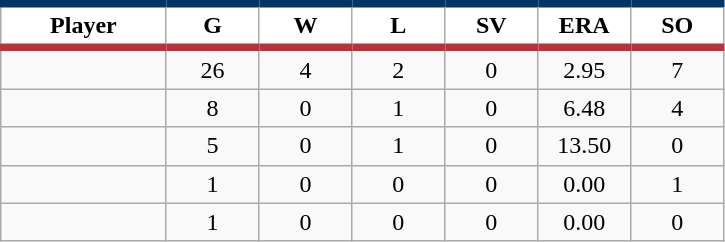<table class="wikitable sortable">
<tr>
<th style="background:#FFFFFF; border-top:#023465 5px solid; border-bottom:#ba313c 5px solid;" width="16%">Player</th>
<th style="background:#FFFFFF; border-top:#023465 5px solid; border-bottom:#ba313c 5px solid;" width="9%">G</th>
<th style="background:#FFFFFF; border-top:#023465 5px solid; border-bottom:#ba313c 5px solid;" width="9%">W</th>
<th style="background:#FFFFFF; border-top:#023465 5px solid; border-bottom:#ba313c 5px solid;" width="9%">L</th>
<th style="background:#FFFFFF; border-top:#023465 5px solid; border-bottom:#ba313c 5px solid;" width="9%">SV</th>
<th style="background:#FFFFFF; border-top:#023465 5px solid; border-bottom:#ba313c 5px solid;" width="9%">ERA</th>
<th style="background:#FFFFFF; border-top:#023465 5px solid; border-bottom:#ba313c 5px solid;" width="9%">SO</th>
</tr>
<tr align="center">
<td></td>
<td>26</td>
<td>4</td>
<td>2</td>
<td>0</td>
<td>2.95</td>
<td>7</td>
</tr>
<tr align="center">
<td></td>
<td>8</td>
<td>0</td>
<td>1</td>
<td>0</td>
<td>6.48</td>
<td>4</td>
</tr>
<tr align="center">
<td></td>
<td>5</td>
<td>0</td>
<td>1</td>
<td>0</td>
<td>13.50</td>
<td>0</td>
</tr>
<tr align="center">
<td></td>
<td>1</td>
<td>0</td>
<td>0</td>
<td>0</td>
<td>0.00</td>
<td>1</td>
</tr>
<tr align="center">
<td></td>
<td>1</td>
<td>0</td>
<td>0</td>
<td>0</td>
<td>0.00</td>
<td>0</td>
</tr>
</table>
